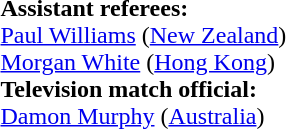<table width=100% style="font-size: 100%">
<tr>
<td><br>
<br><strong>Assistant referees:</strong>
<br><a href='#'>Paul Williams</a> (<a href='#'>New Zealand</a>)
<br><a href='#'>Morgan White</a> (<a href='#'>Hong Kong</a>)
<br><strong>Television match official:</strong>
<br><a href='#'>Damon Murphy</a> (<a href='#'>Australia</a>)</td>
</tr>
</table>
